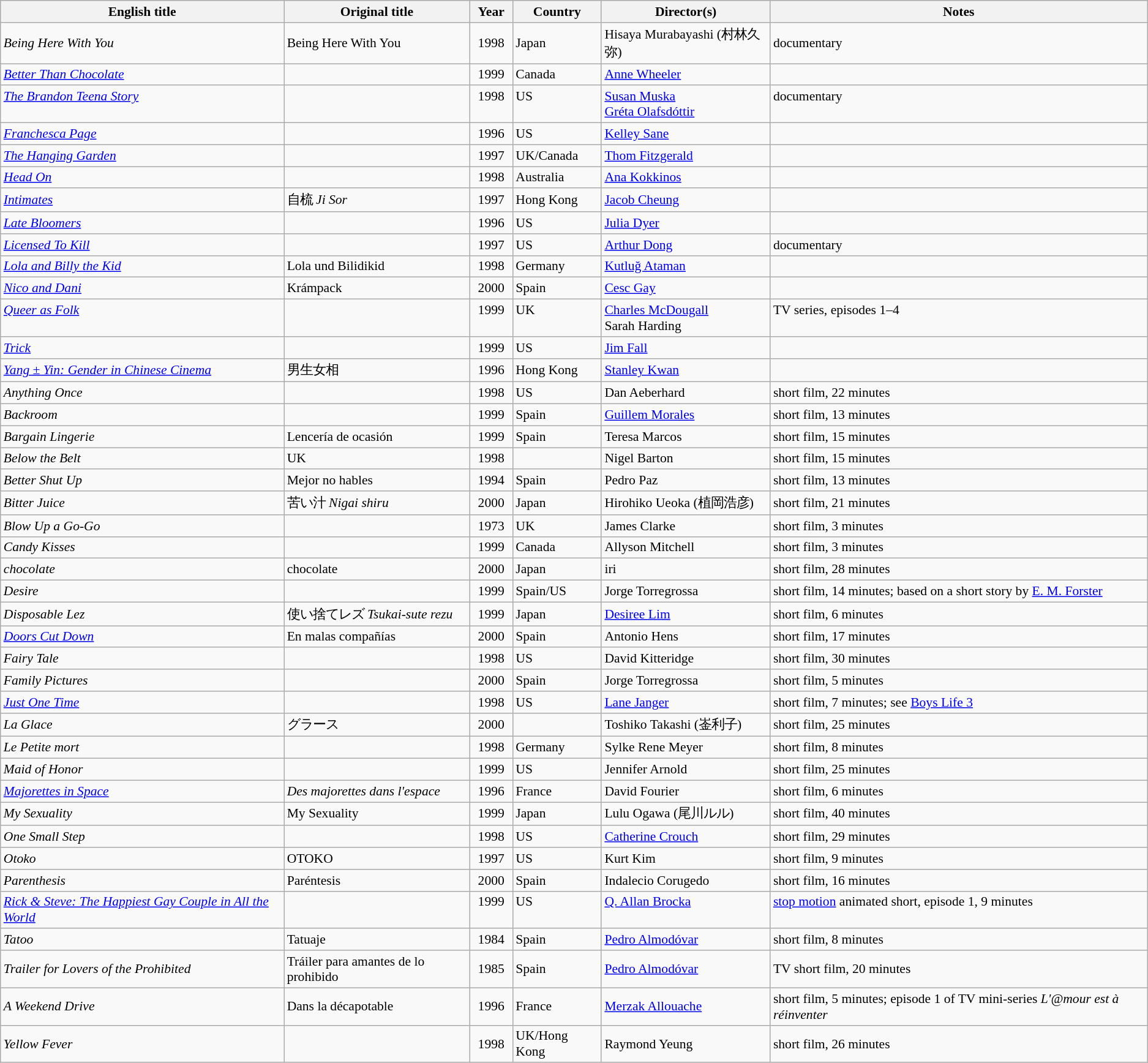<table class="wikitable" style="font-size: 90%;">
<tr>
<th>English title</th>
<th>Original title</th>
<th style="width:40px;">Year</th>
<th>Country</th>
<th>Director(s)</th>
<th>Notes</th>
</tr>
<tr>
<td><em>Being Here With You</em></td>
<td>Being Here With You</td>
<td style="text-align:center;">1998</td>
<td>Japan</td>
<td>Hisaya Murabayashi (村林久弥)</td>
<td>documentary</td>
</tr>
<tr>
<td><em><a href='#'>Better Than Chocolate</a></em></td>
<td></td>
<td style="text-align:center;">1999</td>
<td>Canada</td>
<td><a href='#'>Anne Wheeler</a></td>
<td></td>
</tr>
<tr valign="top">
<td><em><a href='#'>The Brandon Teena Story</a></em></td>
<td></td>
<td style="text-align:center;">1998</td>
<td>US</td>
<td><a href='#'>Susan Muska</a> <br> <a href='#'>Gréta Olafsdóttir</a></td>
<td>documentary</td>
</tr>
<tr>
<td><em><a href='#'>Franchesca Page</a></em></td>
<td></td>
<td style="text-align:center;">1996</td>
<td>US</td>
<td><a href='#'>Kelley Sane</a></td>
<td></td>
</tr>
<tr>
<td><em><a href='#'>The Hanging Garden</a></em></td>
<td></td>
<td style="text-align:center;">1997</td>
<td>UK/Canada</td>
<td><a href='#'>Thom Fitzgerald</a></td>
<td></td>
</tr>
<tr>
<td><em><a href='#'>Head On</a></em></td>
<td></td>
<td style="text-align:center;">1998</td>
<td>Australia</td>
<td><a href='#'>Ana Kokkinos</a></td>
<td></td>
</tr>
<tr>
<td><em><a href='#'>Intimates</a></em></td>
<td>自梳 <em>Ji Sor</em></td>
<td style="text-align:center;">1997</td>
<td>Hong Kong</td>
<td><a href='#'>Jacob Cheung</a></td>
<td></td>
</tr>
<tr>
<td><em><a href='#'>Late Bloomers</a></em></td>
<td></td>
<td style="text-align:center;">1996</td>
<td>US</td>
<td><a href='#'>Julia Dyer</a></td>
<td></td>
</tr>
<tr>
<td><em><a href='#'>Licensed To Kill</a></em></td>
<td></td>
<td style="text-align:center;">1997</td>
<td>US</td>
<td><a href='#'>Arthur Dong</a></td>
<td>documentary</td>
</tr>
<tr>
<td><em><a href='#'>Lola and Billy the Kid</a></em></td>
<td>Lola und Bilidikid</td>
<td style="text-align:center;">1998</td>
<td>Germany</td>
<td><a href='#'>Kutluğ Ataman</a></td>
<td></td>
</tr>
<tr>
<td><em><a href='#'>Nico and Dani</a></em></td>
<td>Krámpack</td>
<td style="text-align:center;">2000</td>
<td>Spain</td>
<td><a href='#'>Cesc Gay</a></td>
<td></td>
</tr>
<tr valign="top">
<td><em><a href='#'>Queer as Folk</a></em></td>
<td></td>
<td style="text-align:center;">1999</td>
<td>UK</td>
<td><a href='#'>Charles McDougall</a> <br> Sarah Harding</td>
<td>TV series, episodes 1–4</td>
</tr>
<tr>
<td><em><a href='#'>Trick</a></em></td>
<td></td>
<td style="text-align:center;">1999</td>
<td>US</td>
<td><a href='#'>Jim Fall</a></td>
<td></td>
</tr>
<tr>
<td><em><a href='#'>Yang ± Yin: Gender in Chinese Cinema</a></em></td>
<td>男生女相</td>
<td style="text-align:center;">1996</td>
<td>Hong Kong</td>
<td><a href='#'>Stanley Kwan</a></td>
<td></td>
</tr>
<tr>
<td><em>Anything Once</em></td>
<td></td>
<td style="text-align:center;">1998</td>
<td>US</td>
<td>Dan Aeberhard</td>
<td>short film, 22 minutes</td>
</tr>
<tr>
<td><em>Backroom</em></td>
<td></td>
<td style="text-align:center;">1999</td>
<td>Spain</td>
<td><a href='#'>Guillem Morales</a></td>
<td>short film, 13 minutes</td>
</tr>
<tr>
<td><em>Bargain Lingerie</em></td>
<td>Lencería de ocasión</td>
<td style="text-align:center;">1999</td>
<td>Spain</td>
<td>Teresa Marcos</td>
<td>short film, 15 minutes</td>
</tr>
<tr>
<td><em>Below the Belt</em></td>
<td>UK</td>
<td style="text-align:center;">1998</td>
<td></td>
<td>Nigel Barton</td>
<td>short film, 15 minutes</td>
</tr>
<tr>
<td><em>Better Shut Up</em></td>
<td>Mejor no hables</td>
<td style="text-align:center;">1994</td>
<td>Spain</td>
<td>Pedro Paz</td>
<td>short film, 13 minutes</td>
</tr>
<tr>
<td><em>Bitter Juice</em></td>
<td>苦い汁 <em>Nigai shiru</em></td>
<td style="text-align:center;">2000</td>
<td>Japan</td>
<td>Hirohiko Ueoka (植岡浩彦)</td>
<td>short film, 21 minutes</td>
</tr>
<tr>
<td><em>Blow Up a Go-Go</em></td>
<td></td>
<td style="text-align:center;">1973</td>
<td>UK</td>
<td>James Clarke</td>
<td>short film, 3 minutes</td>
</tr>
<tr>
<td><em>Candy Kisses</em></td>
<td></td>
<td style="text-align:center;">1999</td>
<td>Canada</td>
<td>Allyson Mitchell</td>
<td>short film, 3 minutes</td>
</tr>
<tr>
<td><em>chocolate</em></td>
<td>chocolate</td>
<td style="text-align:center;">2000</td>
<td>Japan</td>
<td>iri</td>
<td>short film, 28 minutes</td>
</tr>
<tr>
<td><em>Desire</em></td>
<td></td>
<td style="text-align:center;">1999</td>
<td>Spain/US</td>
<td>Jorge Torregrossa</td>
<td>short film, 14 minutes; based on a short story by <a href='#'>E. M. Forster</a></td>
</tr>
<tr>
<td><em>Disposable Lez</em></td>
<td>使い捨てレズ <em>Tsukai-sute rezu</em></td>
<td style="text-align:center;">1999</td>
<td>Japan</td>
<td><a href='#'>Desiree Lim</a></td>
<td>short film, 6 minutes</td>
</tr>
<tr>
<td><em><a href='#'>Doors Cut Down</a></em></td>
<td>En malas compañías</td>
<td style="text-align:center;">2000</td>
<td>Spain</td>
<td>Antonio Hens</td>
<td>short film, 17 minutes</td>
</tr>
<tr>
<td><em>Fairy Tale</em></td>
<td></td>
<td style="text-align:center;">1998</td>
<td>US</td>
<td>David Kitteridge</td>
<td>short film, 30 minutes</td>
</tr>
<tr>
<td><em>Family Pictures</em></td>
<td></td>
<td style="text-align:center;">2000</td>
<td>Spain</td>
<td>Jorge Torregrossa</td>
<td>short film, 5 minutes</td>
</tr>
<tr>
<td><em><a href='#'>Just One Time</a></em></td>
<td></td>
<td style="text-align:center;">1998</td>
<td>US</td>
<td><a href='#'>Lane Janger</a></td>
<td>short film, 7 minutes; see <a href='#'>Boys Life 3</a></td>
</tr>
<tr>
<td><em>La Glace</em></td>
<td>グラース</td>
<td style="text-align:center;">2000</td>
<td></td>
<td>Toshiko Takashi (崟利子)</td>
<td>short film, 25 minutes</td>
</tr>
<tr>
<td><em>Le Petite mort</em></td>
<td></td>
<td style="text-align:center;">1998</td>
<td>Germany</td>
<td>Sylke Rene Meyer</td>
<td>short film, 8 minutes</td>
</tr>
<tr>
<td><em>Maid of Honor</em></td>
<td></td>
<td style="text-align:center;">1999</td>
<td>US</td>
<td>Jennifer Arnold</td>
<td>short film, 25 minutes</td>
</tr>
<tr>
<td><em><a href='#'>Majorettes in Space</a></em></td>
<td><em>Des majorettes dans l'espace</em></td>
<td style="text-align:center;">1996</td>
<td>France</td>
<td>David Fourier</td>
<td>short film, 6 minutes</td>
</tr>
<tr>
<td><em>My Sexuality</em></td>
<td>My Sexuality</td>
<td style="text-align:center;">1999</td>
<td>Japan</td>
<td>Lulu Ogawa (尾川ルル)</td>
<td>short film, 40 minutes</td>
</tr>
<tr>
<td><em>One Small Step</em></td>
<td></td>
<td style="text-align:center;">1998</td>
<td>US</td>
<td><a href='#'>Catherine Crouch</a></td>
<td>short film, 29 minutes</td>
</tr>
<tr>
<td><em>Otoko</em></td>
<td>OTOKO</td>
<td style="text-align:center;">1997</td>
<td>US</td>
<td>Kurt Kim</td>
<td>short film, 9 minutes</td>
</tr>
<tr>
<td><em>Parenthesis</em></td>
<td>Paréntesis</td>
<td style="text-align:center;">2000</td>
<td>Spain</td>
<td>Indalecio Corugedo</td>
<td>short film, 16 minutes</td>
</tr>
<tr valign="top">
<td><em><a href='#'>Rick & Steve: The Happiest Gay Couple in All the World</a></em> </td>
<td></td>
<td style="text-align:center;">1999</td>
<td>US</td>
<td><a href='#'>Q. Allan Brocka</a></td>
<td><a href='#'>stop motion</a> animated short, episode 1, 9 minutes</td>
</tr>
<tr>
<td><em>Tatoo</em></td>
<td>Tatuaje</td>
<td style="text-align:center;">1984</td>
<td>Spain</td>
<td><a href='#'>Pedro Almodóvar</a></td>
<td>short film, 8 minutes</td>
</tr>
<tr>
<td><em>Trailer for Lovers of the Prohibited</em></td>
<td>Tráiler para amantes de lo prohibido</td>
<td style="text-align:center;">1985</td>
<td>Spain</td>
<td><a href='#'>Pedro Almodóvar</a></td>
<td>TV short film, 20 minutes</td>
</tr>
<tr>
<td><em>A Weekend Drive</em></td>
<td>Dans la décapotable</td>
<td style="text-align:center;">1996</td>
<td>France</td>
<td><a href='#'>Merzak Allouache</a></td>
<td>short film, 5 minutes; episode 1 of TV mini-series <em>L'@mour est à réinventer</em></td>
</tr>
<tr>
<td><em>Yellow Fever</em></td>
<td></td>
<td style="text-align:center;">1998</td>
<td>UK/Hong Kong</td>
<td>Raymond Yeung</td>
<td>short film, 26 minutes</td>
</tr>
</table>
